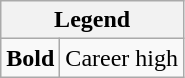<table class="wikitable mw-collapsible mw-collapsed">
<tr>
<th colspan="2">Legend</th>
</tr>
<tr>
<td><strong>Bold</strong></td>
<td>Career high</td>
</tr>
</table>
